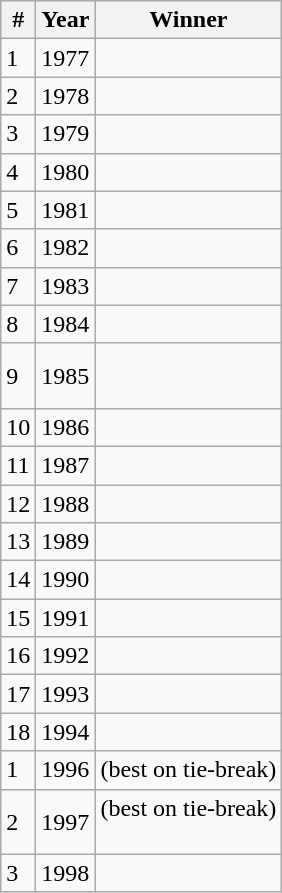<table class="wikitable">
<tr>
<th>#</th>
<th>Year</th>
<th>Winner</th>
</tr>
<tr>
<td>1</td>
<td>1977</td>
<td></td>
</tr>
<tr>
<td>2</td>
<td>1978</td>
<td></td>
</tr>
<tr>
<td>3</td>
<td>1979</td>
<td></td>
</tr>
<tr>
<td>4</td>
<td>1980</td>
<td></td>
</tr>
<tr>
<td>5</td>
<td>1981</td>
<td></td>
</tr>
<tr>
<td>6</td>
<td>1982</td>
<td></td>
</tr>
<tr>
<td>7</td>
<td>1983</td>
<td></td>
</tr>
<tr>
<td>8</td>
<td>1984</td>
<td></td>
</tr>
<tr>
<td>9</td>
<td>1985</td>
<td> <br>  <br> </td>
</tr>
<tr>
<td>10</td>
<td>1986</td>
<td></td>
</tr>
<tr>
<td>11</td>
<td>1987</td>
<td></td>
</tr>
<tr>
<td>12</td>
<td>1988</td>
<td></td>
</tr>
<tr>
<td>13</td>
<td>1989</td>
<td></td>
</tr>
<tr>
<td>14</td>
<td>1990</td>
<td> <br></td>
</tr>
<tr>
<td>15</td>
<td>1991</td>
<td></td>
</tr>
<tr>
<td>16</td>
<td>1992</td>
<td></td>
</tr>
<tr>
<td>17</td>
<td>1993</td>
<td></td>
</tr>
<tr>
<td>18</td>
<td>1994</td>
<td></td>
</tr>
<tr>
<td>1</td>
<td>1996</td>
<td> (best on tie-break) <br> </td>
</tr>
<tr>
<td>2</td>
<td>1997</td>
<td> (best on tie-break) <br>  <br> </td>
</tr>
<tr>
<td>3</td>
<td>1998</td>
<td></td>
</tr>
</table>
